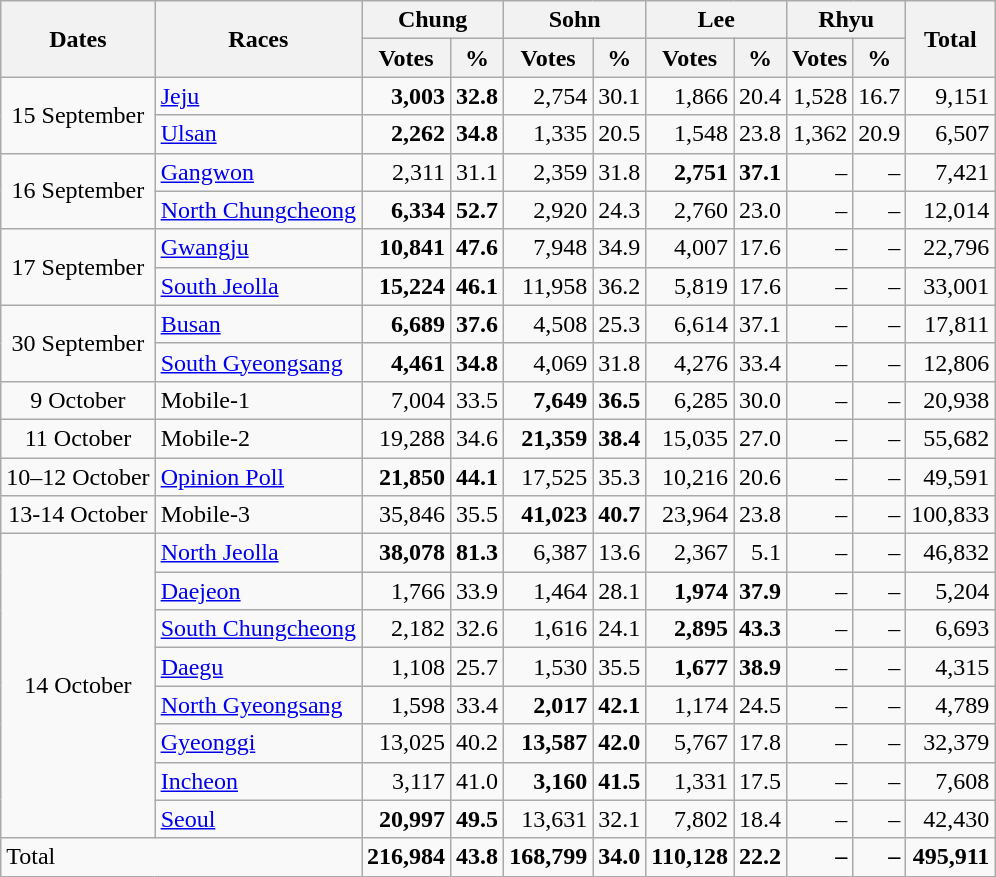<table class=wikitable style=text-align:right>
<tr>
<th rowspan=2>Dates</th>
<th rowspan=2>Races</th>
<th colspan=2>Chung</th>
<th colspan=2>Sohn</th>
<th colspan=2>Lee</th>
<th colspan=2>Rhyu</th>
<th rowspan=2>Total</th>
</tr>
<tr>
<th>Votes</th>
<th>%</th>
<th>Votes</th>
<th>%</th>
<th>Votes</th>
<th>%</th>
<th>Votes</th>
<th>%</th>
</tr>
<tr>
<td rowspan=2 align=center>15 September</td>
<td align=left><a href='#'>Jeju</a></td>
<td><strong>3,003</strong></td>
<td><strong>32.8</strong></td>
<td>2,754</td>
<td>30.1</td>
<td>1,866</td>
<td>20.4</td>
<td>1,528</td>
<td>16.7</td>
<td>9,151</td>
</tr>
<tr>
<td align=left><a href='#'>Ulsan</a></td>
<td><strong>2,262</strong></td>
<td><strong>34.8</strong></td>
<td>1,335</td>
<td>20.5</td>
<td>1,548</td>
<td>23.8</td>
<td>1,362</td>
<td>20.9</td>
<td>6,507</td>
</tr>
<tr>
<td rowspan=2 align=center>16 September</td>
<td align=left><a href='#'>Gangwon</a></td>
<td>2,311</td>
<td>31.1</td>
<td>2,359</td>
<td>31.8</td>
<td><strong>2,751</strong></td>
<td><strong>37.1</strong></td>
<td>–</td>
<td>–</td>
<td>7,421</td>
</tr>
<tr>
<td align=left><a href='#'>North Chungcheong</a></td>
<td><strong>6,334</strong></td>
<td><strong>52.7</strong></td>
<td>2,920</td>
<td>24.3</td>
<td>2,760</td>
<td>23.0</td>
<td>–</td>
<td>–</td>
<td>12,014</td>
</tr>
<tr>
<td rowspan=2 align=center>17 September</td>
<td align=left><a href='#'>Gwangju</a></td>
<td><strong>10,841</strong></td>
<td><strong>47.6</strong></td>
<td>7,948</td>
<td>34.9</td>
<td>4,007</td>
<td>17.6</td>
<td>–</td>
<td>–</td>
<td>22,796</td>
</tr>
<tr>
<td align=left><a href='#'>South Jeolla</a></td>
<td><strong>15,224</strong></td>
<td><strong>46.1</strong></td>
<td>11,958</td>
<td>36.2</td>
<td>5,819</td>
<td>17.6</td>
<td>–</td>
<td>–</td>
<td>33,001</td>
</tr>
<tr>
<td rowspan=2 align=center>30 September</td>
<td align=left><a href='#'>Busan</a></td>
<td><strong>6,689</strong></td>
<td><strong>37.6</strong></td>
<td>4,508</td>
<td>25.3</td>
<td>6,614</td>
<td>37.1</td>
<td>–</td>
<td>–</td>
<td>17,811</td>
</tr>
<tr>
<td align=left><a href='#'>South Gyeongsang</a></td>
<td><strong>4,461</strong></td>
<td><strong>34.8</strong></td>
<td>4,069</td>
<td>31.8</td>
<td>4,276</td>
<td>33.4</td>
<td>–</td>
<td>–</td>
<td>12,806</td>
</tr>
<tr>
<td align=center>9 October</td>
<td align=left>Mobile-1</td>
<td>7,004</td>
<td>33.5</td>
<td><strong>7,649</strong></td>
<td><strong>36.5</strong></td>
<td>6,285</td>
<td>30.0</td>
<td>–</td>
<td>–</td>
<td>20,938</td>
</tr>
<tr>
<td align=center>11 October</td>
<td align=left>Mobile-2</td>
<td>19,288</td>
<td>34.6</td>
<td><strong>21,359</strong></td>
<td><strong>38.4</strong></td>
<td>15,035</td>
<td>27.0</td>
<td>–</td>
<td>–</td>
<td>55,682</td>
</tr>
<tr>
<td>10–12 October</td>
<td align=left><a href='#'>Opinion Poll</a></td>
<td><strong>21,850</strong></td>
<td><strong>44.1</strong></td>
<td>17,525</td>
<td>35.3</td>
<td>10,216</td>
<td>20.6</td>
<td>–</td>
<td>–</td>
<td>49,591</td>
</tr>
<tr>
<td align=center>13-14 October</td>
<td align="left">Mobile-3</td>
<td>35,846</td>
<td>35.5</td>
<td><strong>41,023</strong></td>
<td><strong>40.7</strong></td>
<td>23,964</td>
<td>23.8</td>
<td>–</td>
<td>–</td>
<td>100,833</td>
</tr>
<tr>
<td rowspan=8 align=center>14 October</td>
<td align=left><a href='#'>North Jeolla</a></td>
<td><strong>38,078</strong></td>
<td><strong>81.3</strong></td>
<td>6,387</td>
<td>13.6</td>
<td>2,367</td>
<td>5.1</td>
<td>–</td>
<td>–</td>
<td>46,832</td>
</tr>
<tr>
<td align=left><a href='#'>Daejeon</a></td>
<td>1,766</td>
<td>33.9</td>
<td>1,464</td>
<td>28.1</td>
<td><strong>1,974</strong></td>
<td><strong>37.9</strong></td>
<td>–</td>
<td>–</td>
<td>5,204</td>
</tr>
<tr>
<td align=left><a href='#'>South Chungcheong</a></td>
<td>2,182</td>
<td>32.6</td>
<td>1,616</td>
<td>24.1</td>
<td><strong>2,895</strong></td>
<td><strong>43.3</strong></td>
<td>–</td>
<td>–</td>
<td>6,693</td>
</tr>
<tr>
<td align=left><a href='#'>Daegu</a></td>
<td>1,108</td>
<td>25.7</td>
<td>1,530</td>
<td>35.5</td>
<td><strong>1,677</strong></td>
<td><strong>38.9</strong></td>
<td>–</td>
<td>–</td>
<td>4,315</td>
</tr>
<tr>
<td align=left><a href='#'>North Gyeongsang</a></td>
<td>1,598</td>
<td>33.4</td>
<td><strong>2,017</strong></td>
<td><strong>42.1</strong></td>
<td>1,174</td>
<td>24.5</td>
<td>–</td>
<td>–</td>
<td>4,789</td>
</tr>
<tr>
<td align=left><a href='#'>Gyeonggi</a></td>
<td>13,025</td>
<td>40.2</td>
<td><strong>13,587</strong></td>
<td><strong>42.0</strong></td>
<td>5,767</td>
<td>17.8</td>
<td>–</td>
<td>–</td>
<td>32,379</td>
</tr>
<tr>
<td align=left><a href='#'>Incheon</a></td>
<td>3,117</td>
<td>41.0</td>
<td><strong>3,160</strong></td>
<td><strong>41.5</strong></td>
<td>1,331</td>
<td>17.5</td>
<td>–</td>
<td>–</td>
<td>7,608</td>
</tr>
<tr>
<td align=left><a href='#'>Seoul</a></td>
<td><strong>20,997</strong></td>
<td><strong>49.5</strong></td>
<td>13,631</td>
<td>32.1</td>
<td>7,802</td>
<td>18.4</td>
<td>–</td>
<td>–</td>
<td>42,430</td>
</tr>
<tr>
<td colspan=2 align=left>Total</td>
<td><strong>216,984</strong></td>
<td><strong>43.8</strong></td>
<td><strong>168,799</strong></td>
<td><strong>34.0</strong></td>
<td><strong>110,128</strong></td>
<td><strong>22.2</strong></td>
<td><strong>–</strong></td>
<td><strong>–</strong></td>
<td><strong>495,911</strong></td>
</tr>
</table>
